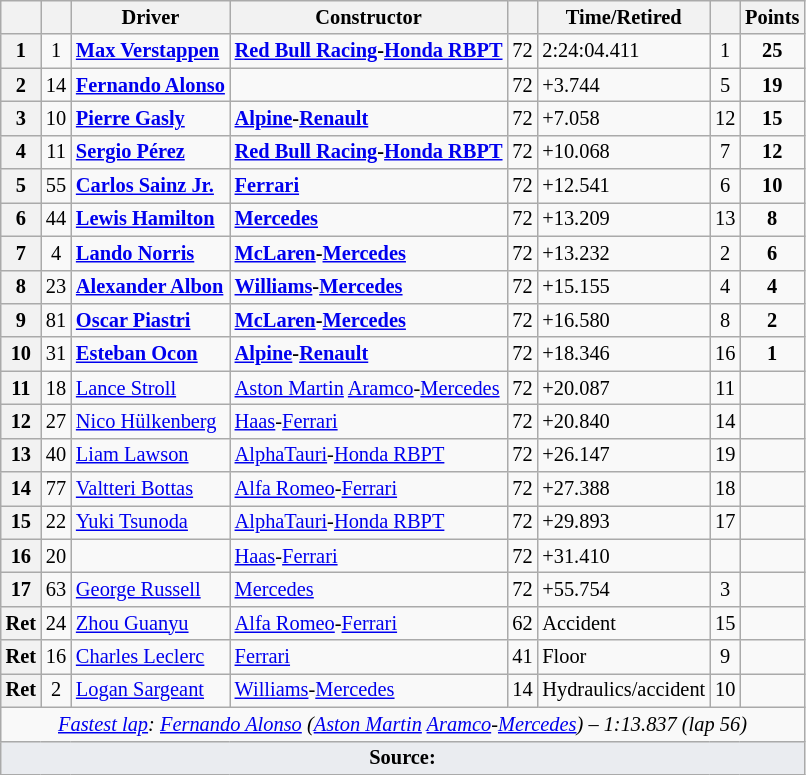<table class="wikitable sortable" style="font-size: 85%;">
<tr>
<th scope="col"></th>
<th scope="col"></th>
<th scope="col">Driver</th>
<th scope="col">Constructor</th>
<th scope="col"></th>
<th class="unsortable" scope="col">Time/Retired</th>
<th scope="col"></th>
<th scope="col">Points</th>
</tr>
<tr>
<th>1</th>
<td align="center">1</td>
<td data-sort-value="ver"><strong> <a href='#'>Max Verstappen</a></strong></td>
<td><strong><a href='#'>Red Bull Racing</a>-<a href='#'>Honda RBPT</a></strong></td>
<td>72</td>
<td>2:24:04.411</td>
<td align="center">1</td>
<td align="center"><strong>25</strong></td>
</tr>
<tr>
<th>2</th>
<td align="center">14</td>
<td data-sort-value="alo"><strong> <a href='#'>Fernando Alonso</a></strong></td>
<td><strong></strong></td>
<td>72</td>
<td>+3.744</td>
<td align="center">5</td>
<td align="center"><strong>19</strong></td>
</tr>
<tr>
<th>3</th>
<td align="center">10</td>
<td data-sort-value="gas"> <strong><a href='#'>Pierre Gasly</a></strong></td>
<td><strong><a href='#'>Alpine</a>-<a href='#'>Renault</a></strong></td>
<td>72</td>
<td>+7.058</td>
<td align="center">12</td>
<td align="center"><strong>15</strong></td>
</tr>
<tr>
<th>4</th>
<td align="center">11</td>
<td data-sort-value="per"><strong> <a href='#'>Sergio Pérez</a></strong></td>
<td><strong><a href='#'>Red Bull Racing</a>-<a href='#'>Honda RBPT</a></strong></td>
<td>72</td>
<td>+10.068</td>
<td align="center">7</td>
<td align="center"><strong>12</strong></td>
</tr>
<tr>
<th>5</th>
<td align="center">55</td>
<td data-sort-value="sai"><strong> <a href='#'>Carlos Sainz Jr.</a></strong></td>
<td><strong><a href='#'>Ferrari</a></strong></td>
<td>72</td>
<td>+12.541</td>
<td align="center">6</td>
<td align="center"><strong>10</strong></td>
</tr>
<tr>
<th>6</th>
<td align="center">44</td>
<td data-sort-value="ham"><strong> <a href='#'>Lewis Hamilton</a></strong></td>
<td><strong><a href='#'>Mercedes</a></strong></td>
<td>72</td>
<td>+13.209</td>
<td align="center">13</td>
<td align="center"><strong>8</strong></td>
</tr>
<tr>
<th>7</th>
<td align="center">4</td>
<td data-sort-value="nor"><strong> <a href='#'>Lando Norris</a></strong></td>
<td><strong><a href='#'>McLaren</a>-<a href='#'>Mercedes</a></strong></td>
<td>72</td>
<td>+13.232</td>
<td align="center">2</td>
<td align="center"><strong>6</strong></td>
</tr>
<tr>
<th>8</th>
<td align="center">23</td>
<td data-sort-value="alb"> <strong><a href='#'>Alexander Albon</a></strong></td>
<td><strong><a href='#'>Williams</a>-<a href='#'>Mercedes</a></strong></td>
<td>72</td>
<td>+15.155</td>
<td align="center">4</td>
<td align="center"><strong>4</strong></td>
</tr>
<tr>
<th>9</th>
<td align="center">81</td>
<td data-sort-value="pia"> <strong><a href='#'>Oscar Piastri</a></strong></td>
<td><strong><a href='#'>McLaren</a>-<a href='#'>Mercedes</a></strong></td>
<td>72</td>
<td>+16.580</td>
<td align="center">8</td>
<td align="center"><strong>2</strong></td>
</tr>
<tr>
<th>10</th>
<td align="center">31</td>
<td data-sort-value="oco"> <strong><a href='#'>Esteban Ocon</a></strong></td>
<td><strong><a href='#'>Alpine</a>-<a href='#'>Renault</a></strong></td>
<td>72</td>
<td>+18.346</td>
<td align="center">16</td>
<td align="center"><strong>1</strong></td>
</tr>
<tr>
<th>11</th>
<td align="center">18</td>
<td data-sort-value="str"> <a href='#'>Lance Stroll</a></td>
<td><a href='#'>Aston Martin</a> <a href='#'>Aramco</a>-<a href='#'>Mercedes</a></td>
<td>72</td>
<td>+20.087</td>
<td align="center">11</td>
<td></td>
</tr>
<tr>
<th>12</th>
<td align="center">27</td>
<td data-sort-value="hul"> <a href='#'>Nico Hülkenberg</a></td>
<td><a href='#'>Haas</a>-<a href='#'>Ferrari</a></td>
<td>72</td>
<td>+20.840</td>
<td align="center">14</td>
<td></td>
</tr>
<tr>
<th>13</th>
<td align="center">40</td>
<td data-sort-value="law"> <a href='#'>Liam Lawson</a></td>
<td><a href='#'>AlphaTauri</a>-<a href='#'>Honda RBPT</a></td>
<td>72</td>
<td>+26.147</td>
<td align="center">19</td>
<td></td>
</tr>
<tr>
<th>14</th>
<td align="center">77</td>
<td data-sort-value="bot"> <a href='#'>Valtteri Bottas</a></td>
<td><a href='#'>Alfa Romeo</a>-<a href='#'>Ferrari</a></td>
<td>72</td>
<td>+27.388</td>
<td align="center">18</td>
<td></td>
</tr>
<tr>
<th>15</th>
<td align="center">22</td>
<td data-sort-value="tsu"> <a href='#'>Yuki Tsunoda</a></td>
<td><a href='#'>AlphaTauri</a>-<a href='#'>Honda RBPT</a></td>
<td>72</td>
<td>+29.893</td>
<td align="center">17</td>
<td></td>
</tr>
<tr>
<th>16</th>
<td align="center">20</td>
<td data-sort-value="mag"></td>
<td><a href='#'>Haas</a>-<a href='#'>Ferrari</a></td>
<td>72</td>
<td>+31.410</td>
<td align="center"></td>
<td></td>
</tr>
<tr>
<th>17</th>
<td align="center">63</td>
<td data-sort-value="rus"> <a href='#'>George Russell</a></td>
<td><a href='#'>Mercedes</a></td>
<td>72</td>
<td>+55.754</td>
<td align="center">3</td>
<td></td>
</tr>
<tr>
<th>Ret</th>
<td align="center">24</td>
<td data-sort-value="zho"> <a href='#'>Zhou Guanyu</a></td>
<td><a href='#'>Alfa Romeo</a>-<a href='#'>Ferrari</a></td>
<td>62</td>
<td>Accident</td>
<td align="center">15</td>
<td></td>
</tr>
<tr>
<th>Ret</th>
<td align="center">16</td>
<td data-sort-value="lec"> <a href='#'>Charles Leclerc</a></td>
<td><a href='#'>Ferrari</a></td>
<td>41</td>
<td>Floor</td>
<td align="center">9</td>
<td></td>
</tr>
<tr>
<th>Ret</th>
<td align="center">2</td>
<td data-sort-value="sar"> <a href='#'>Logan Sargeant</a></td>
<td><a href='#'>Williams</a>-<a href='#'>Mercedes</a></td>
<td>14</td>
<td>Hydraulics/accident</td>
<td align="center">10</td>
<td></td>
</tr>
<tr class="sortbottom">
<td colspan="8" align="center"><em><a href='#'>Fastest lap</a>:</em>  <em><a href='#'>Fernando Alonso</a> (<a href='#'>Aston Martin</a> <a href='#'>Aramco</a>-<a href='#'>Mercedes</a>) – 1:13.837 (lap 56)</em></td>
</tr>
<tr class="sortbottom">
<td colspan="8" style="background-color:#eaecf0;text-align:center"><strong>Source:</strong></td>
</tr>
</table>
